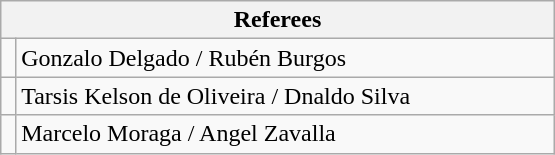<table class="wikitable" style="width:370px;">
<tr>
<th colspan=2>Referees</th>
</tr>
<tr>
<td align=left></td>
<td>Gonzalo Delgado / Rubén Burgos</td>
</tr>
<tr>
<td align=left></td>
<td>Tarsis Kelson de Oliveira / Dnaldo Silva</td>
</tr>
<tr>
<td align=left></td>
<td>Marcelo Moraga / Angel Zavalla</td>
</tr>
</table>
